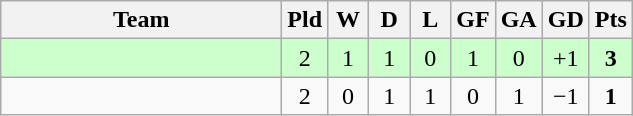<table class="wikitable" style="text-align:center;">
<tr>
<th width=180>Team</th>
<th width=20>Pld</th>
<th width=20>W</th>
<th width=20>D</th>
<th width=20>L</th>
<th width=20>GF</th>
<th width=20>GA</th>
<th width=20>GD</th>
<th width=20>Pts</th>
</tr>
<tr bgcolor="ccffcc">
<td align="left"></td>
<td>2</td>
<td>1</td>
<td>1</td>
<td>0</td>
<td>1</td>
<td>0</td>
<td>+1</td>
<td><strong>3</strong></td>
</tr>
<tr>
<td align="left"></td>
<td>2</td>
<td>0</td>
<td>1</td>
<td>1</td>
<td>0</td>
<td>1</td>
<td>−1</td>
<td><strong>1</strong></td>
</tr>
</table>
